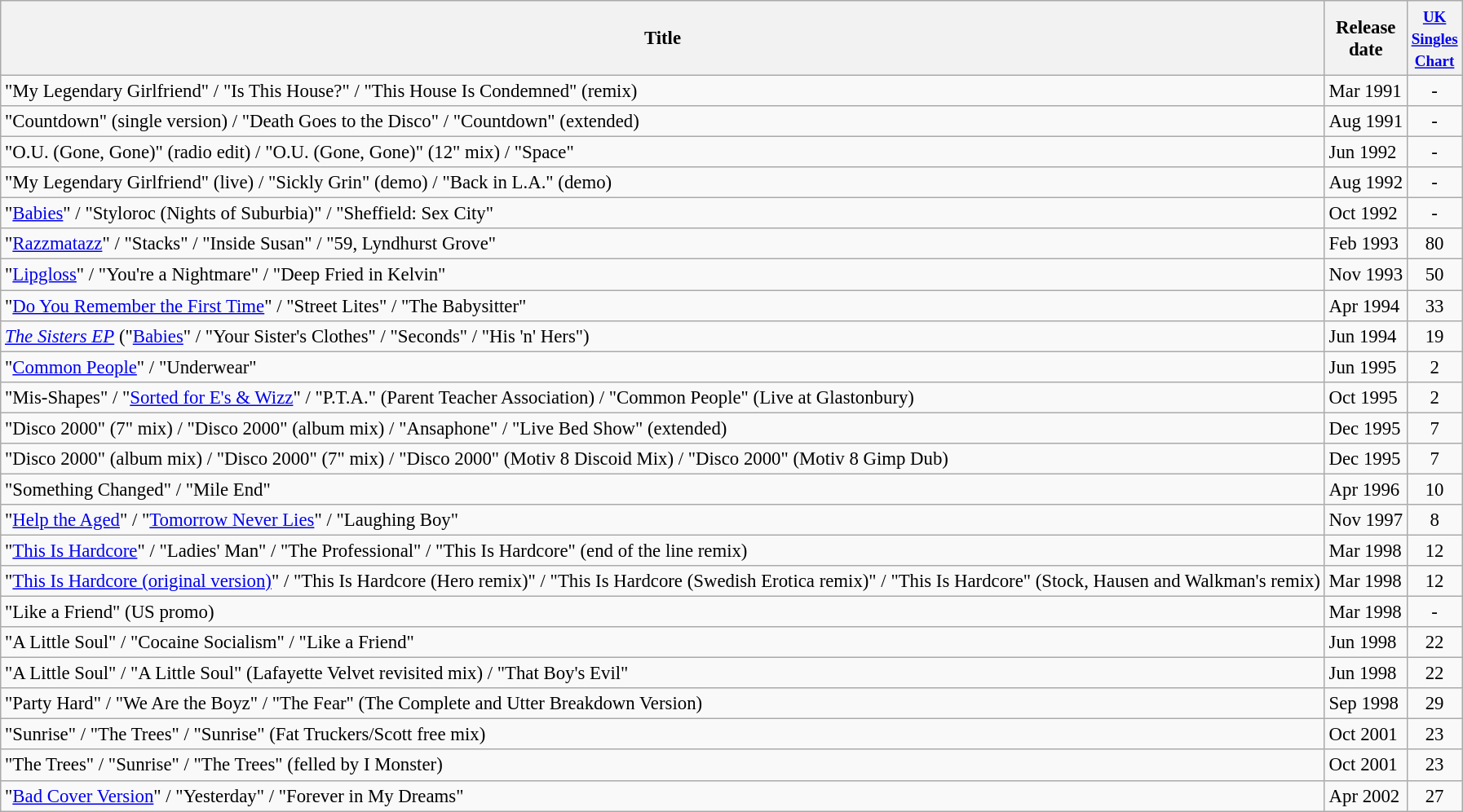<table class="wikitable" style="font-size:95%">
<tr>
<th>Title</th>
<th>Release<br>date</th>
<th width="35"><small><a href='#'>UK Singles Chart</a></small></th>
</tr>
<tr>
<td align=left>"My Legendary Girlfriend" / "Is This House?" / "This House Is Condemned" (remix)</td>
<td align=left>Mar 1991</td>
<td align=center>-</td>
</tr>
<tr>
<td align=left>"Countdown" (single version) / "Death Goes to the Disco" / "Countdown" (extended)</td>
<td align=left>Aug 1991</td>
<td align=center>-</td>
</tr>
<tr>
<td align=left>"O.U. (Gone, Gone)" (radio edit) / "O.U. (Gone, Gone)" (12" mix) / "Space"</td>
<td align=left>Jun 1992</td>
<td align=center>-</td>
</tr>
<tr>
<td align=left>"My Legendary Girlfriend" (live) / "Sickly Grin" (demo) / "Back in L.A." (demo)</td>
<td align=left>Aug 1992</td>
<td align=center>-</td>
</tr>
<tr>
<td align=left>"<a href='#'>Babies</a>" / "Styloroc (Nights of Suburbia)" / "Sheffield: Sex City"</td>
<td align=left>Oct 1992</td>
<td align=center>-</td>
</tr>
<tr>
<td align=left>"<a href='#'>Razzmatazz</a>" / "Stacks" / "Inside Susan" / "59, Lyndhurst Grove"</td>
<td align=left>Feb 1993</td>
<td align=center>80</td>
</tr>
<tr>
<td align=left>"<a href='#'>Lipgloss</a>" / "You're a Nightmare" / "Deep Fried in Kelvin"</td>
<td align=left>Nov 1993</td>
<td align=center>50</td>
</tr>
<tr>
<td align=left>"<a href='#'>Do You Remember the First Time</a>" / "Street Lites" / "The Babysitter"</td>
<td align=left>Apr 1994</td>
<td align=center>33</td>
</tr>
<tr>
<td align=left><em><a href='#'>The Sisters EP</a></em> ("<a href='#'>Babies</a>" / "Your Sister's Clothes" / "Seconds" / "His 'n' Hers")</td>
<td align=left>Jun 1994</td>
<td align=center>19</td>
</tr>
<tr>
<td align=left>"<a href='#'>Common People</a>" / "Underwear"</td>
<td align=left>Jun 1995</td>
<td align=center>2</td>
</tr>
<tr>
<td align=left>"Mis-Shapes" / "<a href='#'>Sorted for E's & Wizz</a>" / "P.T.A." (Parent Teacher Association) / "Common People" (Live at Glastonbury)</td>
<td align=left>Oct 1995</td>
<td align=center>2</td>
</tr>
<tr>
<td align=left>"Disco 2000" (7" mix) / "Disco 2000" (album mix) / "Ansaphone" / "Live Bed Show" (extended)</td>
<td align=left>Dec 1995</td>
<td align=center>7</td>
</tr>
<tr>
<td align=left>"Disco 2000" (album mix) / "Disco 2000" (7" mix) / "Disco 2000" (Motiv 8 Discoid Mix) / "Disco 2000" (Motiv 8 Gimp Dub)</td>
<td align=left>Dec 1995</td>
<td align=center>7</td>
</tr>
<tr>
<td align=left>"Something Changed" / "Mile End"</td>
<td align=left>Apr 1996</td>
<td align=center>10</td>
</tr>
<tr>
<td align=left>"<a href='#'>Help the Aged</a>" / "<a href='#'>Tomorrow Never Lies</a>" / "Laughing Boy"</td>
<td align=left>Nov 1997</td>
<td align=center>8</td>
</tr>
<tr>
<td align=left>"<a href='#'>This Is Hardcore</a>" / "Ladies' Man" / "The Professional" / "This Is Hardcore" (end of the line remix)</td>
<td align=left>Mar 1998</td>
<td align=center>12</td>
</tr>
<tr>
<td align=left>"<a href='#'>This Is Hardcore (original version)</a>" / "This Is Hardcore (Hero remix)" / "This Is Hardcore (Swedish Erotica remix)" / "This Is Hardcore" (Stock, Hausen and Walkman's remix)</td>
<td align=left>Mar 1998</td>
<td align=center>12</td>
</tr>
<tr>
<td align=left>"Like a Friend" (US promo)</td>
<td align=left>Mar 1998</td>
<td align=center>-</td>
</tr>
<tr>
<td align=left>"A Little Soul" / "Cocaine Socialism" / "Like a Friend"</td>
<td align=left>Jun 1998</td>
<td align=center>22</td>
</tr>
<tr>
<td align=left>"A Little Soul" / "A Little Soul" (Lafayette Velvet revisited mix) / "That Boy's Evil"</td>
<td align=left>Jun 1998</td>
<td align=center>22</td>
</tr>
<tr>
<td align=left>"Party Hard" / "We Are the Boyz" / "The Fear" (The Complete and Utter Breakdown Version)</td>
<td align=left>Sep 1998</td>
<td align=center>29</td>
</tr>
<tr>
<td align=left>"Sunrise" / "The Trees" / "Sunrise" (Fat Truckers/Scott free mix)</td>
<td align=left>Oct 2001</td>
<td align=center>23</td>
</tr>
<tr>
<td align=left>"The Trees" / "Sunrise" / "The Trees" (felled by I Monster)</td>
<td align=left>Oct 2001</td>
<td align=center>23</td>
</tr>
<tr>
<td align=left>"<a href='#'>Bad Cover Version</a>" / "Yesterday" / "Forever in My Dreams"</td>
<td align=left>Apr 2002</td>
<td align=center>27</td>
</tr>
</table>
